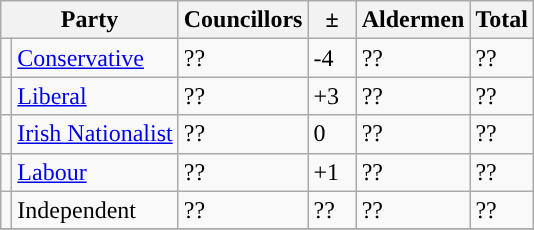<table class="wikitable">
<tr>
<th colspan="2">Party</th>
<th>Councillors</th>
<th>  ±  </th>
<th>Aldermen</th>
<th>Total</th>
</tr>
<tr>
<td style="background-color: "></td>
<td><a href='#'>Conservative</a></td>
<td>??</td>
<td>-4</td>
<td>??</td>
<td>??</td>
</tr>
<tr>
<td style="background-color: "></td>
<td><a href='#'>Liberal</a></td>
<td>??</td>
<td>+3</td>
<td>??</td>
<td>??</td>
</tr>
<tr>
<td style="background-color: "></td>
<td><a href='#'>Irish Nationalist</a></td>
<td>??</td>
<td>0</td>
<td>??</td>
<td>??</td>
</tr>
<tr>
<td style="background-color: "></td>
<td><a href='#'>Labour</a></td>
<td>??</td>
<td>+1</td>
<td>??</td>
<td>??</td>
</tr>
<tr>
<td style="background-color: "></td>
<td>Independent</td>
<td>??</td>
<td>??</td>
<td>??</td>
<td>??</td>
</tr>
<tr>
</tr>
</table>
